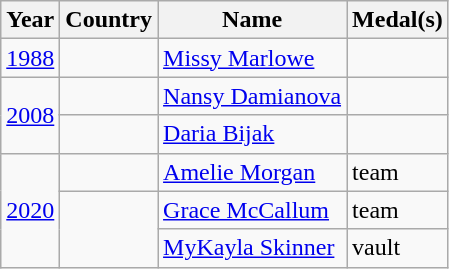<table class="wikitable sortable">
<tr>
<th>Year</th>
<th>Country</th>
<th>Name</th>
<th>Medal(s)</th>
</tr>
<tr>
<td><a href='#'>1988</a></td>
<td></td>
<td><a href='#'>Missy Marlowe</a></td>
<td></td>
</tr>
<tr>
<td rowspan="2"><a href='#'>2008</a></td>
<td></td>
<td><a href='#'>Nansy Damianova</a></td>
<td></td>
</tr>
<tr>
<td></td>
<td><a href='#'>Daria Bijak</a></td>
<td></td>
</tr>
<tr>
<td rowspan="3"><a href='#'>2020</a></td>
<td></td>
<td><a href='#'>Amelie Morgan</a></td>
<td> team</td>
</tr>
<tr>
<td rowspan="2"></td>
<td><a href='#'>Grace McCallum</a></td>
<td> team</td>
</tr>
<tr>
<td><a href='#'>MyKayla Skinner</a></td>
<td> vault</td>
</tr>
</table>
